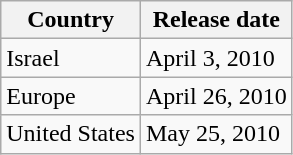<table class="wikitable">
<tr>
<th>Country</th>
<th>Release date</th>
</tr>
<tr>
<td>Israel</td>
<td>April 3, 2010</td>
</tr>
<tr>
<td>Europe</td>
<td>April 26, 2010</td>
</tr>
<tr>
<td>United States</td>
<td>May 25, 2010</td>
</tr>
</table>
